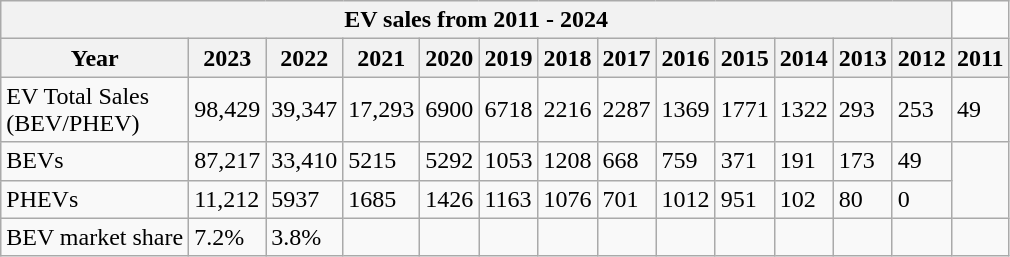<table class="wikitable">
<tr>
<th colspan="13">EV sales from 2011 - 2024</th>
</tr>
<tr>
<th>Year</th>
<th>2023</th>
<th>2022</th>
<th>2021</th>
<th>2020</th>
<th>2019</th>
<th>2018</th>
<th>2017</th>
<th>2016</th>
<th>2015</th>
<th>2014</th>
<th>2013</th>
<th>2012</th>
<th>2011</th>
</tr>
<tr>
<td>EV Total Sales<br>(BEV/PHEV)</td>
<td>98,429</td>
<td>39,347</td>
<td>17,293</td>
<td>6900</td>
<td>6718</td>
<td>2216</td>
<td>2287</td>
<td>1369</td>
<td>1771</td>
<td>1322</td>
<td>293</td>
<td>253</td>
<td>49</td>
</tr>
<tr>
<td>BEVs</td>
<td>87,217</td>
<td>33,410</td>
<td>5215</td>
<td>5292</td>
<td>1053</td>
<td>1208</td>
<td>668</td>
<td>759</td>
<td>371</td>
<td>191</td>
<td>173</td>
<td>49</td>
</tr>
<tr>
<td>PHEVs</td>
<td>11,212</td>
<td>5937</td>
<td>1685</td>
<td>1426</td>
<td>1163</td>
<td>1076</td>
<td>701</td>
<td>1012</td>
<td>951</td>
<td>102</td>
<td>80</td>
<td>0</td>
</tr>
<tr>
<td>BEV market share</td>
<td>7.2%</td>
<td>3.8%</td>
<td></td>
<td></td>
<td></td>
<td></td>
<td></td>
<td></td>
<td></td>
<td></td>
<td></td>
<td></td>
<td></td>
</tr>
</table>
